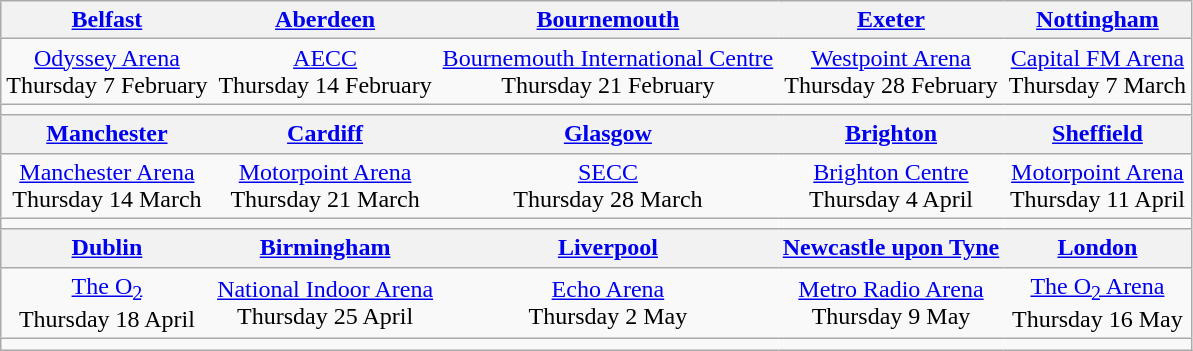<table class="wikitable" style="text-align:center;">
<tr>
<th style="border-left:none; border-right:none;"> <a href='#'>Belfast</a></th>
<th style="border-left:none; border-right:none;"> <a href='#'>Aberdeen</a></th>
<th style="border-left:none; border-right:none;"> <a href='#'>Bournemouth</a></th>
<th style="border-left:none; border-right:none;"> <a href='#'>Exeter</a></th>
<th style="border-left:none; border-right:none;"> <a href='#'>Nottingham</a></th>
</tr>
<tr>
<td style="border-left:none; border-right:none;"><a href='#'>Odyssey Arena</a><br>Thursday 7 February</td>
<td style="border-left:none; border-right:none;"><a href='#'>AECC</a><br>Thursday 14 February</td>
<td style="border-left:none; border-right:none;"><a href='#'>Bournemouth International Centre</a><br>Thursday 21 February</td>
<td style="border-left:none; border-right:none;"><a href='#'>Westpoint Arena</a><br>Thursday 28 February</td>
<td style="border-left:none; border-right:none;"><a href='#'>Capital FM Arena</a><br>Thursday 7 March</td>
</tr>
<tr>
<td style="border:none;"></td>
<td style="border:none;"></td>
<td style="border:none;"></td>
<td style="border:none;"></td>
<td style="border:none;"></td>
</tr>
<tr>
<th style="border-left:none; border-right:none;"> <a href='#'>Manchester</a></th>
<th style="border-left:none; border-right:none;"> <a href='#'>Cardiff</a></th>
<th style="border-left:none; border-right:none;"> <a href='#'>Glasgow</a></th>
<th style="border-left:none; border-right:none;"> <a href='#'>Brighton</a></th>
<th style="border-left:none; border-right:none;"> <a href='#'>Sheffield</a></th>
</tr>
<tr>
<td style="border-left:none; border-right:none;"><a href='#'>Manchester Arena</a><br>Thursday 14 March</td>
<td style="border-left:none; border-right:none;"><a href='#'>Motorpoint Arena</a><br>Thursday 21 March</td>
<td style="border-left:none; border-right:none;"><a href='#'>SECC</a><br>Thursday 28 March</td>
<td style="border-left:none; border-right:none;"><a href='#'>Brighton Centre</a><br>Thursday 4 April</td>
<td style="border-left:none; border-right:none;"><a href='#'>Motorpoint Arena</a><br>Thursday 11 April</td>
</tr>
<tr>
<td style="border:none;"></td>
<td style="border:none;"></td>
<td style="border:none;"></td>
<td style="border:none;"></td>
<td style="border:none;"></td>
</tr>
<tr>
<th style="border-left:none; border-right:none;"> <a href='#'>Dublin</a></th>
<th style="border-left:none; border-right:none;"> <a href='#'>Birmingham</a></th>
<th style="border-left:none; border-right:none;"> <a href='#'>Liverpool</a></th>
<th style="border-left:none; border-right:none;"> <a href='#'>Newcastle upon Tyne</a></th>
<th style="border-left:none; border-right:none;"> <a href='#'>London</a></th>
</tr>
<tr>
<td style="border-left:none; border-right:none;"><a href='#'>The O<sub>2</sub></a><br>Thursday 18 April</td>
<td style="border-left:none; border-right:none;"><a href='#'>National Indoor Arena</a><br>Thursday 25 April</td>
<td style="border-left:none; border-right:none;"><a href='#'>Echo Arena</a><br>Thursday 2 May</td>
<td style="border-left:none; border-right:none;"><a href='#'>Metro Radio Arena</a><br>Thursday 9 May</td>
<td style="border-left:none; border-right:none;"><a href='#'>The O<sub>2</sub> Arena</a><br>Thursday 16 May</td>
</tr>
<tr>
<td style="border:none;"></td>
<td style="border:none;"></td>
<td style="border:none;"></td>
<td style="border:none;"></td>
<td style="border:none;"></td>
</tr>
</table>
